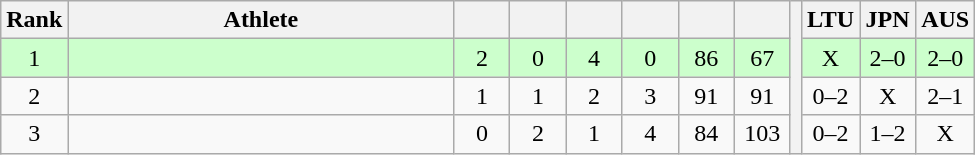<table class="wikitable" style="text-align:center">
<tr>
<th>Rank</th>
<th width=250>Athlete</th>
<th width=30></th>
<th width=30></th>
<th width=30></th>
<th width=30></th>
<th width=30></th>
<th width=30></th>
<th rowspan=4></th>
<th width=30>LTU</th>
<th width=30>JPN</th>
<th width=30>AUS</th>
</tr>
<tr style="background-color:#ccffcc;">
<td>1</td>
<td align=left></td>
<td>2</td>
<td>0</td>
<td>4</td>
<td>0</td>
<td>86</td>
<td>67</td>
<td>X</td>
<td>2–0</td>
<td>2–0</td>
</tr>
<tr>
<td>2</td>
<td align=left></td>
<td>1</td>
<td>1</td>
<td>2</td>
<td>3</td>
<td>91</td>
<td>91</td>
<td>0–2</td>
<td>X</td>
<td>2–1</td>
</tr>
<tr>
<td>3</td>
<td align=left></td>
<td>0</td>
<td>2</td>
<td>1</td>
<td>4</td>
<td>84</td>
<td>103</td>
<td>0–2</td>
<td>1–2</td>
<td>X</td>
</tr>
</table>
